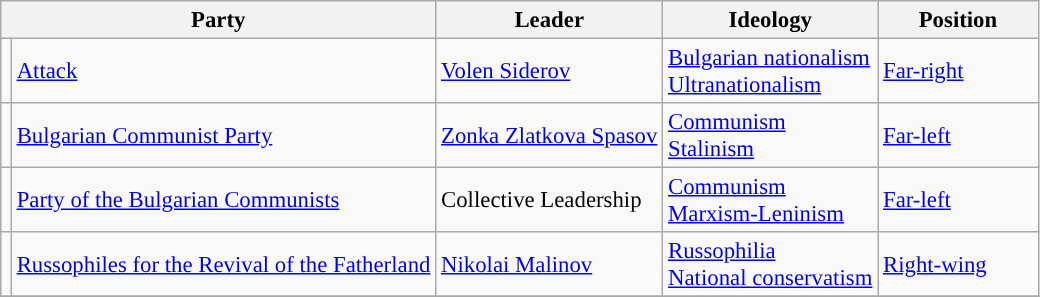<table class="wikitable" style="font-size:95%; white-space: nowrap">
<tr>
<th style="width:200px" colspan="2">Party</th>
<th style="width:100px">Leader</th>
<th style="width:120px">Ideology</th>
<th style="width:100px">Position</th>
</tr>
<tr>
<td style="background:"></td>
<td><a href='#'>Attack</a></td>
<td><a href='#'>Volen Siderov</a></td>
<td><a href='#'>Bulgarian nationalism</a><br><a href='#'>Ultranationalism</a></td>
<td><a href='#'>Far-right</a></td>
</tr>
<tr>
<td></td>
<td><a href='#'>Bulgarian Communist Party</a></td>
<td><a href='#'>Zonka Zlatkova Spasov</a></td>
<td><a href='#'>Communism</a><br><a href='#'>Stalinism</a></td>
<td><a href='#'>Far-left</a></td>
</tr>
<tr>
<td></td>
<td><a href='#'>Party of the Bulgarian Communists</a></td>
<td>Collective Leadership</td>
<td><a href='#'>Communism</a><br><a href='#'>Marxism-Leninism</a></td>
<td><a href='#'>Far-left</a></td>
</tr>
<tr>
<td></td>
<td><a href='#'>Russophiles for the Revival of the Fatherland</a></td>
<td><a href='#'>Nikolai Malinov</a></td>
<td><a href='#'>Russophilia</a><br><a href='#'>National conservatism</a></td>
<td><a href='#'>Right-wing</a></td>
</tr>
<tr>
</tr>
</table>
